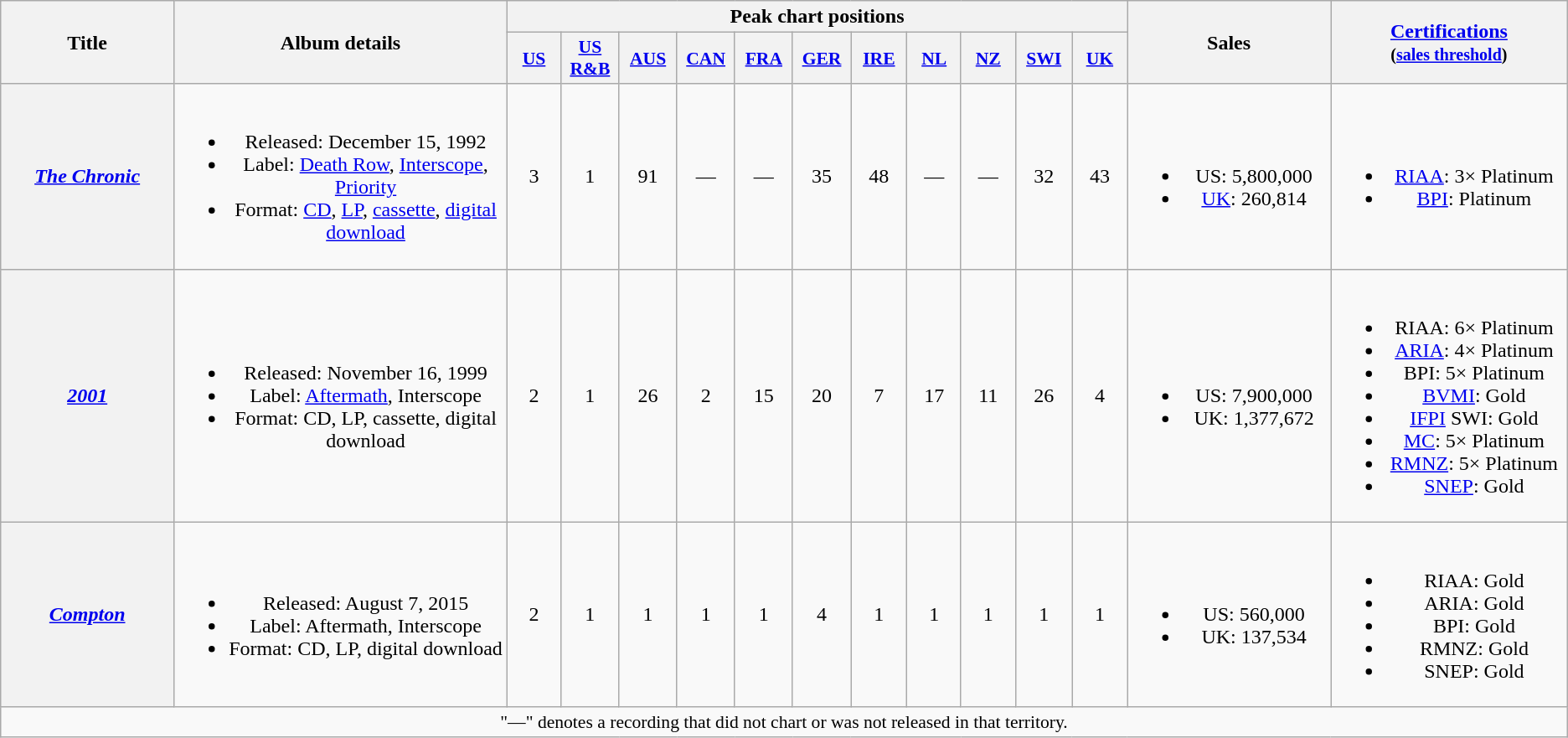<table class="wikitable plainrowheaders" style="text-align:center;">
<tr>
<th scope="col" rowspan="2" style="width:10em;">Title</th>
<th scope="col" rowspan="2" style="width:18.5em;">Album details</th>
<th scope="col" colspan="11">Peak chart positions</th>
<th scope="col" rowspan="2" style="width:11em;">Sales</th>
<th scope="col" rowspan="2" style="width:13.5em;"><a href='#'>Certifications</a><br><small>(<a href='#'>sales threshold</a>)</small></th>
</tr>
<tr>
<th style="width:3em;font-size:90%;"><a href='#'>US</a><br></th>
<th style="width:3em;font-size:90%;"><a href='#'>US<br>R&B</a><br></th>
<th style="width:3em;font-size:90%;"><a href='#'>AUS</a><br></th>
<th style="width:3em;font-size:90%;"><a href='#'>CAN</a><br></th>
<th style="width:3em;font-size:90%;"><a href='#'>FRA</a><br></th>
<th style="width:3em;font-size:90%;"><a href='#'>GER</a><br></th>
<th style="width:3em;font-size:90%;"><a href='#'>IRE</a><br></th>
<th style="width:3em;font-size:90%;"><a href='#'>NL</a><br></th>
<th style="width:3em;font-size:90%;"><a href='#'>NZ</a><br></th>
<th style="width:3em;font-size:90%;"><a href='#'>SWI</a><br></th>
<th style="width:3em;font-size:90%;"><a href='#'>UK</a><br></th>
</tr>
<tr>
<th scope="row"><em><a href='#'>The Chronic</a></em></th>
<td><br><ul><li>Released: December 15, 1992</li><li>Label: <a href='#'>Death Row</a>, <a href='#'>Interscope</a>, <a href='#'>Priority</a></li><li>Format: <a href='#'>CD</a>, <a href='#'>LP</a>, <a href='#'>cassette</a>, <a href='#'>digital download</a></li></ul></td>
<td>3</td>
<td>1</td>
<td>91</td>
<td>—</td>
<td>—</td>
<td>35</td>
<td>48</td>
<td>—</td>
<td>—</td>
<td>32</td>
<td>43</td>
<td><br><ul><li>US: 5,800,000</li><li><a href='#'>UK</a>: 260,814</li></ul></td>
<td><br><ul><li><a href='#'>RIAA</a>: 3× Platinum</li><li><a href='#'>BPI</a>: Platinum</li></ul></td>
</tr>
<tr>
<th scope="row"><em><a href='#'>2001</a></em></th>
<td><br><ul><li>Released: November 16, 1999</li><li>Label: <a href='#'>Aftermath</a>, Interscope</li><li>Format: CD, LP, cassette, digital download</li></ul></td>
<td>2</td>
<td>1</td>
<td>26</td>
<td>2</td>
<td>15</td>
<td>20</td>
<td>7</td>
<td>17</td>
<td>11</td>
<td>26</td>
<td>4</td>
<td><br><ul><li>US: 7,900,000</li><li>UK: 1,377,672</li></ul></td>
<td><br><ul><li>RIAA: 6× Platinum</li><li><a href='#'>ARIA</a>: 4× Platinum</li><li>BPI: 5× Platinum</li><li><a href='#'>BVMI</a>: Gold</li><li><a href='#'>IFPI</a> SWI: Gold</li><li><a href='#'>MC</a>: 5× Platinum</li><li><a href='#'>RMNZ</a>: 5× Platinum</li><li><a href='#'>SNEP</a>: Gold</li></ul></td>
</tr>
<tr>
<th scope="row"><em><a href='#'>Compton</a></em></th>
<td><br><ul><li>Released: August 7, 2015</li><li>Label: Aftermath, Interscope</li><li>Format: CD, LP, digital download</li></ul></td>
<td>2</td>
<td>1</td>
<td>1</td>
<td>1</td>
<td>1</td>
<td>4</td>
<td>1</td>
<td>1</td>
<td>1</td>
<td>1</td>
<td>1</td>
<td><br><ul><li>US: 560,000</li><li>UK: 137,534</li></ul></td>
<td><br><ul><li>RIAA: Gold</li><li>ARIA: Gold</li><li>BPI: Gold</li><li>RMNZ: Gold</li><li>SNEP: Gold</li></ul></td>
</tr>
<tr>
<td colspan="15" style="font-size:90%">"—" denotes a recording that did not chart or was not released in that territory.</td>
</tr>
</table>
